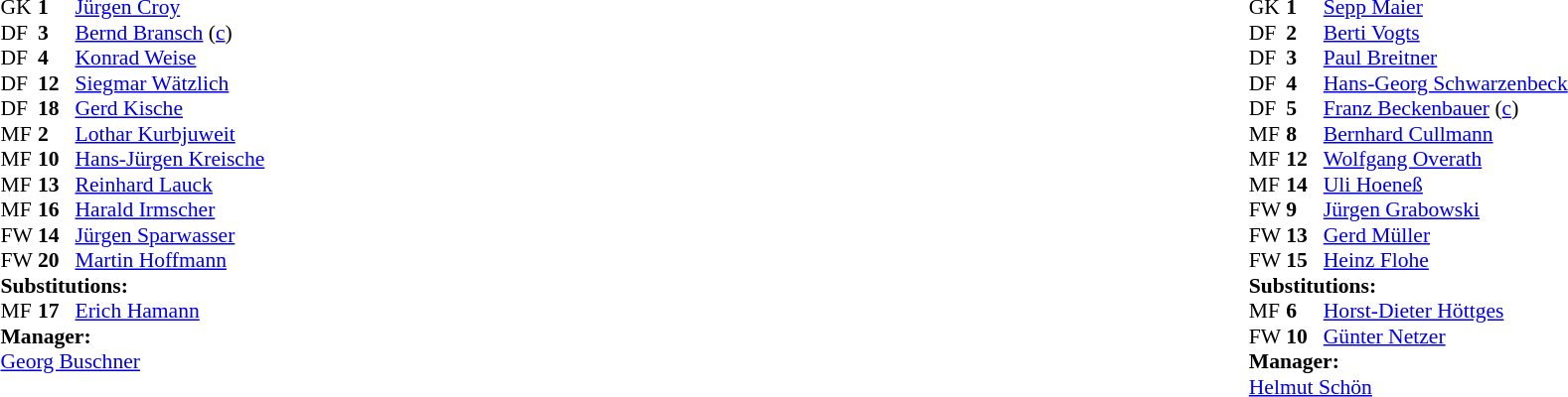<table width="100%">
<tr>
<td valign="top" width="50%"><br><table style="font-size: 90%" cellspacing="0" cellpadding="0">
<tr>
<td colspan="4"></td>
</tr>
<tr>
<th width="25"></th>
<th width="25"></th>
</tr>
<tr>
<td>GK</td>
<td><strong>1</strong></td>
<td><a href='#'>Jürgen Croy</a></td>
<td></td>
</tr>
<tr>
<td>DF</td>
<td><strong>3</strong></td>
<td><a href='#'>Bernd Bransch</a> (<a href='#'>c</a>)</td>
</tr>
<tr>
<td>DF</td>
<td><strong>4</strong></td>
<td><a href='#'>Konrad Weise</a></td>
</tr>
<tr>
<td>DF</td>
<td><strong>12</strong></td>
<td><a href='#'>Siegmar Wätzlich</a></td>
</tr>
<tr>
<td>DF</td>
<td><strong>18</strong></td>
<td><a href='#'>Gerd Kische</a></td>
</tr>
<tr>
<td>MF</td>
<td><strong>2</strong></td>
<td><a href='#'>Lothar Kurbjuweit</a></td>
</tr>
<tr>
<td>MF</td>
<td><strong>10</strong></td>
<td><a href='#'>Hans-Jürgen Kreische</a></td>
<td></td>
</tr>
<tr>
<td>MF</td>
<td><strong>13</strong></td>
<td><a href='#'>Reinhard Lauck</a></td>
</tr>
<tr>
<td>MF</td>
<td><strong>16</strong></td>
<td><a href='#'>Harald Irmscher</a></td>
<td></td>
<td></td>
</tr>
<tr>
<td>FW</td>
<td><strong>14</strong></td>
<td><a href='#'>Jürgen Sparwasser</a></td>
<td></td>
</tr>
<tr>
<td>FW</td>
<td><strong>20</strong></td>
<td><a href='#'>Martin Hoffmann</a></td>
</tr>
<tr>
<td colspan=3><strong>Substitutions:</strong></td>
</tr>
<tr>
<td>MF</td>
<td><strong>17</strong></td>
<td><a href='#'>Erich Hamann</a></td>
<td></td>
<td></td>
</tr>
<tr>
<td colspan=3><strong>Manager:</strong></td>
</tr>
<tr>
<td colspan="4"><a href='#'>Georg Buschner</a></td>
</tr>
</table>
</td>
<td valign="top" width="50%"><br><table style="font-size: 90%" cellspacing="0" cellpadding="0" align=center>
<tr>
<td colspan="4"></td>
</tr>
<tr>
<th width="25"></th>
<th width="25"></th>
</tr>
<tr>
<td>GK</td>
<td><strong>1</strong></td>
<td><a href='#'>Sepp Maier</a></td>
</tr>
<tr>
<td>DF</td>
<td><strong>2</strong></td>
<td><a href='#'>Berti Vogts</a></td>
</tr>
<tr>
<td>DF</td>
<td><strong>3</strong></td>
<td><a href='#'>Paul Breitner</a></td>
</tr>
<tr>
<td>DF</td>
<td><strong>4</strong></td>
<td><a href='#'>Hans-Georg Schwarzenbeck</a></td>
<td></td>
<td></td>
</tr>
<tr>
<td>DF</td>
<td><strong>5</strong></td>
<td><a href='#'>Franz Beckenbauer</a> (<a href='#'>c</a>)</td>
</tr>
<tr>
<td>MF</td>
<td><strong>8</strong></td>
<td><a href='#'>Bernhard Cullmann</a></td>
</tr>
<tr>
<td>MF</td>
<td><strong>12</strong></td>
<td><a href='#'>Wolfgang Overath</a></td>
<td></td>
<td></td>
</tr>
<tr>
<td>MF</td>
<td><strong>14</strong></td>
<td><a href='#'>Uli Hoeneß</a></td>
</tr>
<tr>
<td>FW</td>
<td><strong>9</strong></td>
<td><a href='#'>Jürgen Grabowski</a></td>
</tr>
<tr>
<td>FW</td>
<td><strong>13</strong></td>
<td><a href='#'>Gerd Müller</a></td>
</tr>
<tr>
<td>FW</td>
<td><strong>15</strong></td>
<td><a href='#'>Heinz Flohe</a></td>
</tr>
<tr>
<td colspan=3><strong>Substitutions:</strong></td>
</tr>
<tr>
<td>MF</td>
<td><strong>6</strong></td>
<td><a href='#'>Horst-Dieter Höttges</a></td>
<td></td>
<td></td>
</tr>
<tr>
<td>FW</td>
<td><strong>10</strong></td>
<td><a href='#'>Günter Netzer</a></td>
<td></td>
<td></td>
</tr>
<tr>
<td colspan=3><strong>Manager:</strong></td>
</tr>
<tr>
<td colspan="4"><a href='#'>Helmut Schön</a></td>
</tr>
</table>
</td>
</tr>
</table>
